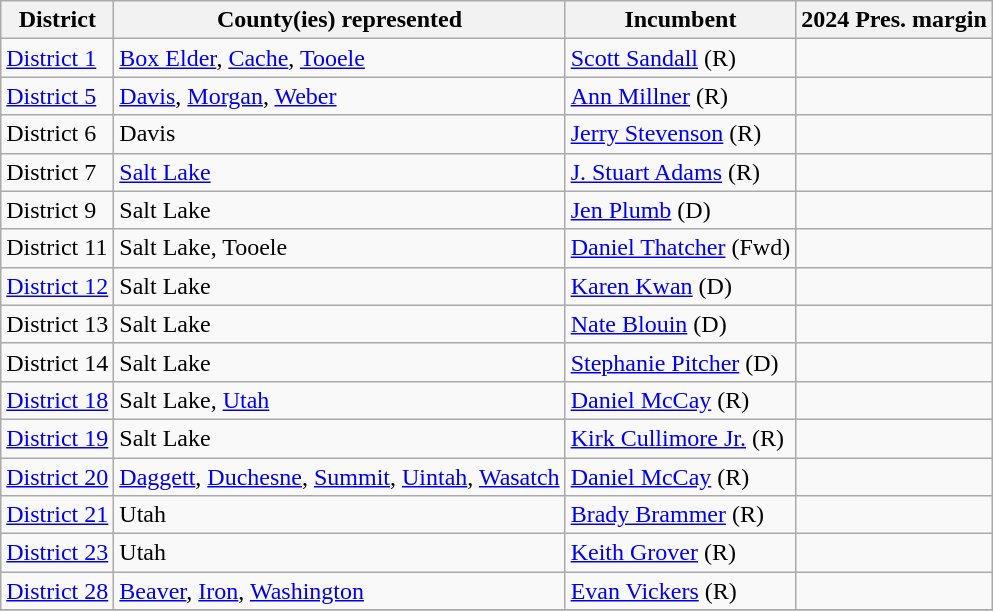<table class="wikitable sortable">
<tr>
<th>District</th>
<th>County(ies) represented</th>
<th>Incumbent</th>
<th>2024 Pres. margin</th>
</tr>
<tr>
<td><a href='#'>District 1</a></td>
<td><a href='#'>Box Elder</a>, <a href='#'>Cache</a>, <a href='#'>Tooele</a></td>
<td><a href='#'>Scott Sandall</a> (R)</td>
<td></td>
</tr>
<tr>
<td><a href='#'>District 5</a></td>
<td><a href='#'>Davis</a>, <a href='#'>Morgan</a>, <a href='#'>Weber</a></td>
<td><a href='#'>Ann Millner</a> (R)</td>
<td></td>
</tr>
<tr>
<td>District 6</td>
<td>Davis</td>
<td><a href='#'>Jerry Stevenson</a> (R)</td>
<td></td>
</tr>
<tr>
<td>District 7</td>
<td><a href='#'>Salt Lake</a></td>
<td><a href='#'>J. Stuart Adams</a> (R)</td>
<td></td>
</tr>
<tr>
<td>District 9</td>
<td>Salt Lake</td>
<td><a href='#'>Jen Plumb</a> (D)</td>
<td></td>
</tr>
<tr>
<td>District 11</td>
<td>Salt Lake, Tooele</td>
<td><a href='#'>Daniel Thatcher</a> (Fwd)</td>
<td></td>
</tr>
<tr>
<td><a href='#'>District 12</a></td>
<td>Salt Lake</td>
<td><a href='#'>Karen Kwan</a> (D)</td>
<td></td>
</tr>
<tr>
<td>District 13</td>
<td>Salt Lake</td>
<td><a href='#'>Nate Blouin</a> (D)</td>
<td></td>
</tr>
<tr>
<td>District 14</td>
<td>Salt Lake</td>
<td><a href='#'>Stephanie Pitcher</a> (D)</td>
<td></td>
</tr>
<tr>
<td><a href='#'>District 18</a></td>
<td>Salt Lake, <a href='#'>Utah</a></td>
<td><a href='#'>Daniel McCay</a> (R)</td>
<td></td>
</tr>
<tr>
<td><a href='#'>District 19</a></td>
<td>Salt Lake</td>
<td><a href='#'>Kirk Cullimore Jr.</a> (R)</td>
<td></td>
</tr>
<tr>
<td><a href='#'>District 20</a></td>
<td><a href='#'>Daggett</a>, <a href='#'>Duchesne</a>, <a href='#'>Summit</a>, <a href='#'>Uintah</a>, <a href='#'>Wasatch</a></td>
<td><a href='#'>Daniel McCay</a> (R)</td>
<td></td>
</tr>
<tr>
<td><a href='#'>District 21</a></td>
<td>Utah</td>
<td><a href='#'>Brady Brammer</a> (R)</td>
<td></td>
</tr>
<tr>
<td><a href='#'>District 23</a></td>
<td>Utah</td>
<td><a href='#'>Keith Grover</a> (R)</td>
<td></td>
</tr>
<tr>
<td><a href='#'>District 28</a></td>
<td><a href='#'>Beaver</a>, <a href='#'>Iron</a>, <a href='#'>Washington</a></td>
<td><a href='#'>Evan Vickers</a> (R)</td>
<td></td>
</tr>
<tr>
</tr>
</table>
